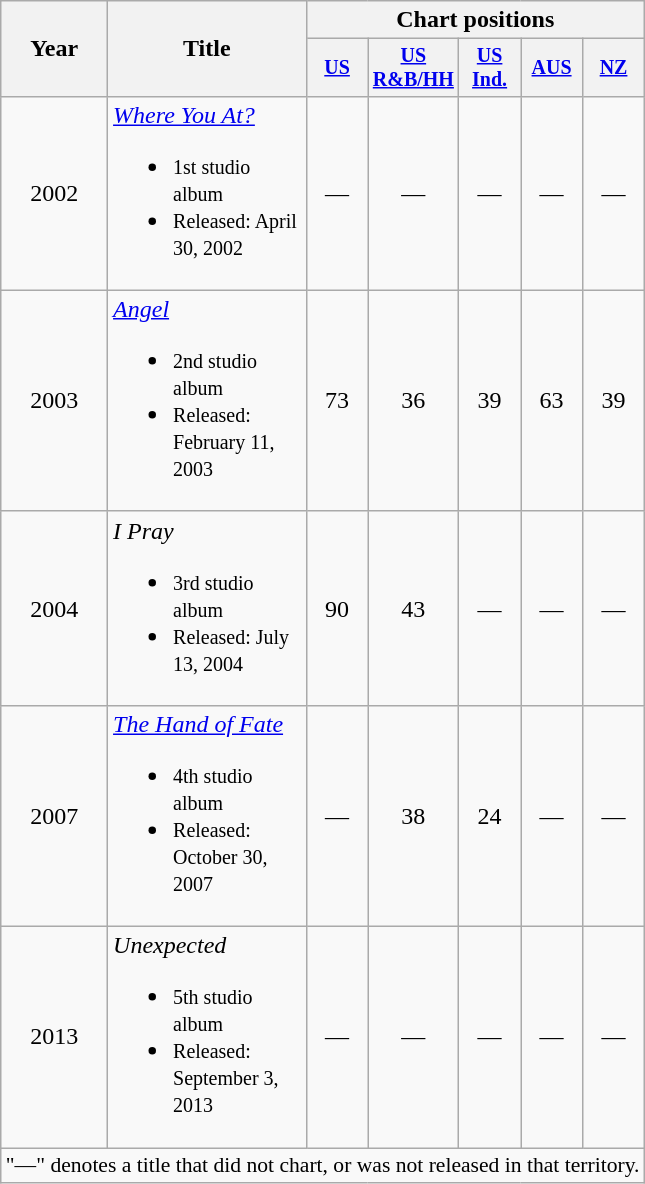<table class="wikitable">
<tr>
<th rowspan="2">Year</th>
<th rowspan="2" width="125">Title</th>
<th colspan="5">Chart positions</th>
</tr>
<tr style="font-size:smaller;">
<th width="35"><a href='#'>US</a><br></th>
<th width="35"><a href='#'>US<br>R&B/HH</a><br></th>
<th width="35"><a href='#'>US<br>Ind.</a></th>
<th width="35"><a href='#'>AUS</a><br></th>
<th width="35"><a href='#'>NZ</a><br></th>
</tr>
<tr>
<td align="center">2002</td>
<td><em><a href='#'>Where You At?</a></em><br><ul><li><small>1st studio album</small></li><li><small>Released: April 30, 2002</small></li></ul></td>
<td align="center">—</td>
<td align="center">—</td>
<td align="center">—</td>
<td align="center">—</td>
<td align="center">—</td>
</tr>
<tr>
<td align="center">2003</td>
<td><em><a href='#'>Angel</a></em><br><ul><li><small>2nd studio album</small></li><li><small>Released: February 11, 2003</small></li></ul></td>
<td align="center">73</td>
<td align="center">36</td>
<td align="center">39</td>
<td align="center">63</td>
<td align="center">39</td>
</tr>
<tr>
<td align="center">2004</td>
<td><em>I Pray</em><br><ul><li><small>3rd studio album</small></li><li><small>Released: July 13, 2004</small></li></ul></td>
<td align="center">90</td>
<td align="center">43</td>
<td align="center">—</td>
<td align="center">—</td>
<td align="center">—</td>
</tr>
<tr>
<td align="center">2007</td>
<td><em><a href='#'>The Hand of Fate</a></em><br><ul><li><small>4th studio album</small></li><li><small>Released: October 30, 2007</small></li></ul></td>
<td align="center">—</td>
<td align="center">38</td>
<td align="center">24</td>
<td align="center">—</td>
<td align="center">—</td>
</tr>
<tr>
<td align="center">2013</td>
<td><em>Unexpected</em><br><ul><li><small>5th studio album</small></li><li><small>Released: September 3, 2013</small></li></ul></td>
<td align="center">—</td>
<td align="center">—</td>
<td align="center">—</td>
<td align="center">—</td>
<td align="center">—</td>
</tr>
<tr>
<td colspan="14" style="font-size:90%" align="center">"—" denotes a title that did not chart, or was not released in that territory.</td>
</tr>
</table>
